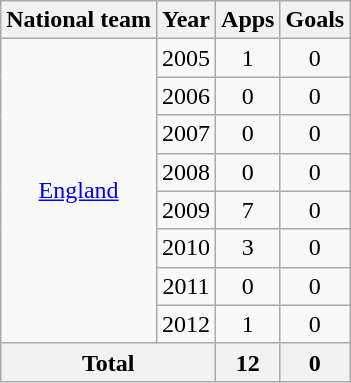<table class=wikitable style=text-align:center>
<tr>
<th>National team</th>
<th>Year</th>
<th>Apps</th>
<th>Goals</th>
</tr>
<tr>
<td rowspan="8"><a href='#'>England</a></td>
<td>2005</td>
<td>1</td>
<td>0</td>
</tr>
<tr>
<td>2006</td>
<td>0</td>
<td>0</td>
</tr>
<tr>
<td>2007</td>
<td>0</td>
<td>0</td>
</tr>
<tr>
<td>2008</td>
<td>0</td>
<td>0</td>
</tr>
<tr>
<td>2009</td>
<td>7</td>
<td>0</td>
</tr>
<tr>
<td>2010</td>
<td>3</td>
<td>0</td>
</tr>
<tr>
<td>2011</td>
<td>0</td>
<td>0</td>
</tr>
<tr>
<td>2012</td>
<td>1</td>
<td>0</td>
</tr>
<tr>
<th colspan=2>Total</th>
<th>12</th>
<th>0</th>
</tr>
</table>
